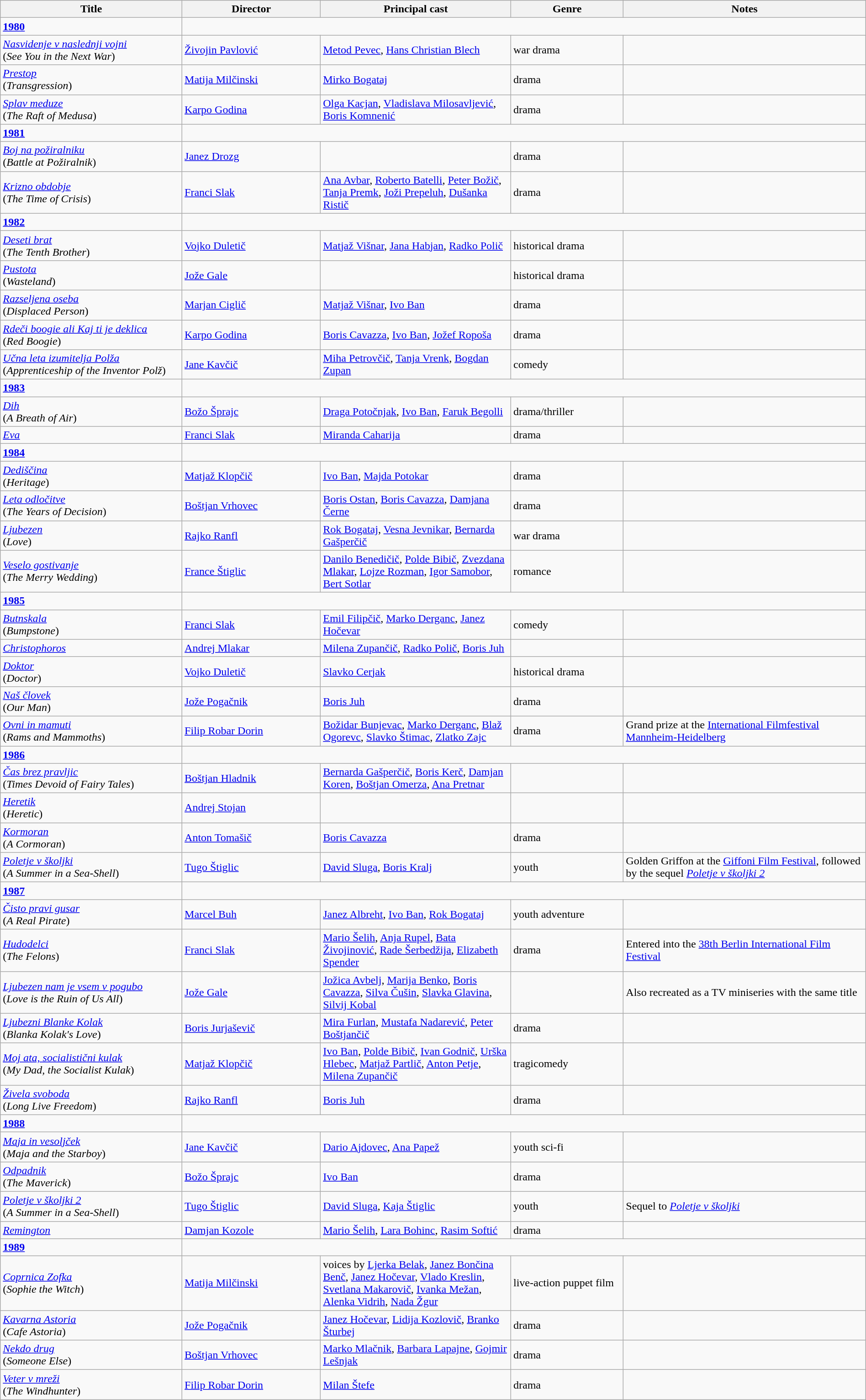<table class="wikitable" width= "100%">
<tr>
<th width=21%>Title</th>
<th width=16%>Director</th>
<th width=22%>Principal cast</th>
<th width=13%>Genre</th>
<th width=28%>Notes</th>
</tr>
<tr>
<td><strong><a href='#'>1980</a></strong></td>
</tr>
<tr>
<td><em><a href='#'>Nasvidenje v naslednji vojni</a></em><br>(<em>See You in the Next War</em>)</td>
<td><a href='#'>Živojin Pavlović</a></td>
<td><a href='#'>Metod Pevec</a>, <a href='#'>Hans Christian Blech</a></td>
<td>war drama</td>
<td></td>
</tr>
<tr>
<td><em><a href='#'>Prestop</a></em><br>(<em>Transgression</em>)</td>
<td><a href='#'>Matija Milčinski</a></td>
<td><a href='#'>Mirko Bogataj</a></td>
<td>drama</td>
<td></td>
</tr>
<tr>
<td><em><a href='#'>Splav meduze</a></em><br>(<em>The Raft of Medusa</em>)</td>
<td><a href='#'>Karpo Godina</a></td>
<td><a href='#'>Olga Kacjan</a>, <a href='#'>Vladislava Milosavljević</a>, <a href='#'>Boris Komnenić</a></td>
<td>drama</td>
<td></td>
</tr>
<tr>
<td><strong><a href='#'>1981</a></strong></td>
</tr>
<tr>
<td><em><a href='#'>Boj na požiralniku</a></em><br>(<em>Battle at Požiralnik</em>)</td>
<td><a href='#'>Janez Drozg</a></td>
<td></td>
<td>drama</td>
<td></td>
</tr>
<tr>
<td><em><a href='#'>Krizno obdobje</a></em><br>(<em>The Time of Crisis</em>)</td>
<td><a href='#'>Franci Slak</a></td>
<td><a href='#'>Ana Avbar</a>, <a href='#'>Roberto Batelli</a>, <a href='#'>Peter Božič</a>, <a href='#'>Tanja Premk</a>, <a href='#'>Joži Prepeluh</a>, <a href='#'>Dušanka Ristič</a></td>
<td>drama</td>
<td></td>
</tr>
<tr>
<td><strong><a href='#'>1982</a></strong></td>
</tr>
<tr>
<td><em><a href='#'>Deseti brat</a></em><br>(<em>The Tenth Brother</em>)</td>
<td><a href='#'>Vojko Duletič</a></td>
<td><a href='#'>Matjaž Višnar</a>, <a href='#'>Jana Habjan</a>, <a href='#'>Radko Polič</a></td>
<td>historical drama</td>
<td></td>
</tr>
<tr>
<td><em><a href='#'>Pustota</a></em><br>(<em>Wasteland</em>)</td>
<td><a href='#'>Jože Gale</a></td>
<td></td>
<td>historical drama</td>
<td></td>
</tr>
<tr>
<td><em><a href='#'>Razseljena oseba</a></em><br>(<em>Displaced Person</em>)</td>
<td><a href='#'>Marjan Ciglič</a></td>
<td><a href='#'>Matjaž Višnar</a>, <a href='#'>Ivo Ban</a></td>
<td>drama</td>
<td></td>
</tr>
<tr>
<td><em><a href='#'>Rdeči boogie ali Kaj ti je deklica</a></em><br>(<em>Red Boogie</em>)</td>
<td><a href='#'>Karpo Godina</a></td>
<td><a href='#'>Boris Cavazza</a>, <a href='#'>Ivo Ban</a>, <a href='#'>Jožef Ropoša</a></td>
<td>drama</td>
<td></td>
</tr>
<tr>
<td><em><a href='#'>Učna leta izumitelja Polža</a></em><br>(<em>Apprenticeship of the Inventor Polž</em>)</td>
<td><a href='#'>Jane Kavčič</a></td>
<td><a href='#'>Miha Petrovčič</a>, <a href='#'>Tanja Vrenk</a>, <a href='#'>Bogdan Zupan</a></td>
<td>comedy</td>
<td></td>
</tr>
<tr>
<td><strong><a href='#'>1983</a></strong></td>
</tr>
<tr>
<td><em><a href='#'>Dih</a></em><br>(<em>A Breath of Air</em>)</td>
<td><a href='#'>Božo Šprajc</a></td>
<td><a href='#'>Draga Potočnjak</a>, <a href='#'>Ivo Ban</a>, <a href='#'>Faruk Begolli</a></td>
<td>drama/thriller</td>
<td></td>
</tr>
<tr>
<td><em><a href='#'>Eva</a></em></td>
<td><a href='#'>Franci Slak</a></td>
<td><a href='#'>Miranda Caharija</a></td>
<td>drama</td>
<td></td>
</tr>
<tr>
<td><strong><a href='#'>1984</a></strong></td>
</tr>
<tr>
<td><em><a href='#'>Dediščina</a></em><br>(<em>Heritage</em>)</td>
<td><a href='#'>Matjaž Klopčič</a></td>
<td><a href='#'>Ivo Ban</a>, <a href='#'>Majda Potokar</a></td>
<td>drama</td>
<td></td>
</tr>
<tr>
<td><em><a href='#'>Leta odločitve</a></em><br>(<em>The Years of Decision</em>)</td>
<td><a href='#'>Boštjan Vrhovec</a></td>
<td><a href='#'>Boris Ostan</a>, <a href='#'>Boris Cavazza</a>, <a href='#'>Damjana Černe</a></td>
<td>drama</td>
<td></td>
</tr>
<tr>
<td><em><a href='#'>Ljubezen</a></em><br>(<em>Love</em>)</td>
<td><a href='#'>Rajko Ranfl</a></td>
<td><a href='#'>Rok Bogataj</a>, <a href='#'>Vesna Jevnikar</a>, <a href='#'>Bernarda Gašperčič</a></td>
<td>war drama</td>
<td></td>
</tr>
<tr>
<td><em><a href='#'>Veselo gostivanje</a></em><br>(<em>The Merry Wedding</em>)</td>
<td><a href='#'>France Štiglic</a></td>
<td><a href='#'>Danilo Benedičič</a>, <a href='#'>Polde Bibič</a>, <a href='#'>Zvezdana Mlakar</a>, <a href='#'>Lojze Rozman</a>, <a href='#'>Igor Samobor</a>, <a href='#'>Bert Sotlar</a></td>
<td>romance</td>
<td></td>
</tr>
<tr>
<td><strong><a href='#'>1985</a></strong></td>
</tr>
<tr>
<td><em><a href='#'>Butnskala</a></em><br>(<em>Bumpstone</em>)</td>
<td><a href='#'>Franci Slak</a></td>
<td><a href='#'>Emil Filipčič</a>, <a href='#'>Marko Derganc</a>, <a href='#'>Janez Hočevar</a></td>
<td>comedy</td>
<td></td>
</tr>
<tr>
<td><em><a href='#'>Christophoros</a></em></td>
<td><a href='#'>Andrej Mlakar</a></td>
<td><a href='#'>Milena Zupančič</a>, <a href='#'>Radko Polič</a>, <a href='#'>Boris Juh</a></td>
<td></td>
<td></td>
</tr>
<tr>
<td><em><a href='#'>Doktor</a></em><br>(<em>Doctor</em>)</td>
<td><a href='#'>Vojko Duletič</a></td>
<td><a href='#'>Slavko Cerjak</a></td>
<td>historical drama</td>
<td></td>
</tr>
<tr>
<td><em><a href='#'>Naš človek</a></em><br>(<em>Our Man</em>)</td>
<td><a href='#'>Jože Pogačnik</a></td>
<td><a href='#'>Boris Juh</a></td>
<td>drama</td>
<td></td>
</tr>
<tr>
<td><em><a href='#'>Ovni in mamuti</a></em><br>(<em>Rams and Mammoths</em>)</td>
<td><a href='#'>Filip Robar Dorin</a></td>
<td><a href='#'>Božidar Bunjevac</a>, <a href='#'>Marko Derganc</a>, <a href='#'>Blaž Ogorevc</a>, <a href='#'>Slavko Štimac</a>, <a href='#'>Zlatko Zajc</a></td>
<td>drama</td>
<td>Grand prize at the <a href='#'>International Filmfestival Mannheim-Heidelberg</a></td>
</tr>
<tr>
<td><strong><a href='#'>1986</a></strong></td>
</tr>
<tr>
<td><em><a href='#'>Čas brez pravljic</a></em><br>(<em>Times Devoid of Fairy Tales</em>)</td>
<td><a href='#'>Boštjan Hladnik</a></td>
<td><a href='#'>Bernarda Gašperčič</a>, <a href='#'>Boris Kerč</a>, <a href='#'>Damjan Koren</a>, <a href='#'>Boštjan Omerza</a>, <a href='#'>Ana Pretnar</a></td>
<td></td>
<td></td>
</tr>
<tr>
<td><em><a href='#'>Heretik</a></em><br>(<em>Heretic</em>)</td>
<td><a href='#'>Andrej Stojan</a></td>
<td></td>
<td></td>
<td></td>
</tr>
<tr>
<td><em><a href='#'>Kormoran</a></em><br>(<em>A Cormoran</em>)</td>
<td><a href='#'>Anton Tomašič</a></td>
<td><a href='#'>Boris Cavazza</a></td>
<td>drama</td>
<td></td>
</tr>
<tr>
<td><em><a href='#'>Poletje v školjki</a></em><br>(<em>A Summer in a Sea-Shell</em>)</td>
<td><a href='#'>Tugo Štiglic</a></td>
<td><a href='#'>David Sluga</a>, <a href='#'>Boris Kralj</a></td>
<td>youth</td>
<td>Golden Griffon at the <a href='#'>Giffoni Film Festival</a>, followed by the sequel <em><a href='#'>Poletje v školjki 2</a></em></td>
</tr>
<tr>
<td><strong><a href='#'>1987</a></strong></td>
</tr>
<tr>
<td><em><a href='#'>Čisto pravi gusar</a></em><br>(<em>A Real Pirate</em>)</td>
<td><a href='#'>Marcel Buh</a></td>
<td><a href='#'>Janez Albreht</a>, <a href='#'>Ivo Ban</a>, <a href='#'>Rok Bogataj</a></td>
<td>youth adventure</td>
<td></td>
</tr>
<tr>
<td><em><a href='#'>Hudodelci</a></em><br>(<em>The Felons</em>)</td>
<td><a href='#'>Franci Slak</a></td>
<td><a href='#'>Mario Šelih</a>, <a href='#'>Anja Rupel</a>, <a href='#'>Bata Živojinović</a>, <a href='#'>Rade Šerbedžija</a>, <a href='#'>Elizabeth Spender</a></td>
<td>drama</td>
<td>Entered into the <a href='#'>38th Berlin International Film Festival</a></td>
</tr>
<tr>
<td><em><a href='#'>Ljubezen nam je vsem v pogubo</a></em><br>(<em>Love is the Ruin of Us All</em>)</td>
<td><a href='#'>Jože Gale</a></td>
<td><a href='#'>Jožica Avbelj</a>, <a href='#'>Marija Benko</a>, <a href='#'>Boris Cavazza</a>, <a href='#'>Silva Čušin</a>, <a href='#'>Slavka Glavina</a>, <a href='#'>Silvij Kobal</a></td>
<td></td>
<td>Also recreated as a TV miniseries with the same title</td>
</tr>
<tr>
<td><em><a href='#'>Ljubezni Blanke Kolak</a></em><br>(<em>Blanka Kolak's Love</em>)</td>
<td><a href='#'>Boris Jurjaševič</a></td>
<td><a href='#'>Mira Furlan</a>, <a href='#'>Mustafa Nadarević</a>, <a href='#'>Peter Boštjančič</a></td>
<td>drama</td>
<td></td>
</tr>
<tr>
<td><em><a href='#'>Moj ata, socialistični kulak</a></em><br>(<em>My Dad, the Socialist Kulak</em>)</td>
<td><a href='#'>Matjaž Klopčič</a></td>
<td><a href='#'>Ivo Ban</a>, <a href='#'>Polde Bibič</a>, <a href='#'>Ivan Godnič</a>, <a href='#'>Urška Hlebec</a>, <a href='#'>Matjaž Partlič</a>, <a href='#'>Anton Petje</a>, <a href='#'>Milena Zupančič</a></td>
<td>tragicomedy</td>
<td></td>
</tr>
<tr>
<td><em><a href='#'>Živela svoboda</a></em><br>(<em>Long Live Freedom</em>)</td>
<td><a href='#'>Rajko Ranfl</a></td>
<td><a href='#'>Boris Juh</a></td>
<td>drama</td>
<td></td>
</tr>
<tr>
<td><strong><a href='#'>1988</a></strong></td>
</tr>
<tr>
<td><em><a href='#'>Maja in vesoljček</a></em><br>(<em>Maja and the Starboy</em>)</td>
<td><a href='#'>Jane Kavčič</a></td>
<td><a href='#'>Dario Ajdovec</a>, <a href='#'>Ana Papež</a></td>
<td>youth sci-fi</td>
<td></td>
</tr>
<tr>
<td><em><a href='#'>Odpadnik</a></em><br>(<em>The Maverick</em>)</td>
<td><a href='#'>Božo Šprajc</a></td>
<td><a href='#'>Ivo Ban</a></td>
<td>drama</td>
<td></td>
</tr>
<tr>
<td><em><a href='#'>Poletje v školjki 2</a></em><br>(<em>A Summer in a Sea-Shell</em>)</td>
<td><a href='#'>Tugo Štiglic</a></td>
<td><a href='#'>David Sluga</a>, <a href='#'>Kaja Štiglic</a></td>
<td>youth</td>
<td>Sequel to <em><a href='#'>Poletje v školjki</a></em></td>
</tr>
<tr>
<td><em><a href='#'>Remington</a></em></td>
<td><a href='#'>Damjan Kozole</a></td>
<td><a href='#'>Mario Šelih</a>, <a href='#'>Lara Bohinc</a>, <a href='#'>Rasim Softić</a></td>
<td>drama</td>
<td></td>
</tr>
<tr>
<td><strong><a href='#'>1989</a></strong></td>
</tr>
<tr>
<td><em><a href='#'>Coprnica Zofka</a></em><br>(<em>Sophie the Witch</em>)</td>
<td><a href='#'>Matija Milčinski</a></td>
<td>voices by <a href='#'>Ljerka Belak</a>, <a href='#'>Janez Bončina Benč</a>, <a href='#'>Janez Hočevar</a>, <a href='#'>Vlado Kreslin</a>, <a href='#'>Svetlana Makarovič</a>, <a href='#'>Ivanka Mežan</a>, <a href='#'>Alenka Vidrih</a>, <a href='#'>Nada Žgur</a></td>
<td>live-action puppet film</td>
<td></td>
</tr>
<tr>
<td><em><a href='#'>Kavarna Astoria</a></em><br>(<em>Cafe Astoria</em>)</td>
<td><a href='#'>Jože Pogačnik</a></td>
<td><a href='#'>Janez Hočevar</a>, <a href='#'>Lidija Kozlovič</a>, <a href='#'>Branko Šturbej</a></td>
<td>drama</td>
<td></td>
</tr>
<tr>
<td><em><a href='#'>Nekdo drug</a></em><br>(<em>Someone Else</em>)</td>
<td><a href='#'>Boštjan Vrhovec</a></td>
<td><a href='#'>Marko Mlačnik</a>, <a href='#'>Barbara Lapajne</a>, <a href='#'>Gojmir Lešnjak</a></td>
<td>drama</td>
<td></td>
</tr>
<tr>
<td><em><a href='#'>Veter v mreži</a></em><br>(<em>The Windhunter</em>)</td>
<td><a href='#'>Filip Robar Dorin</a></td>
<td><a href='#'>Milan Štefe</a></td>
<td>drama</td>
<td></td>
</tr>
</table>
